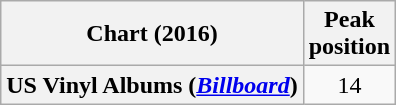<table class="wikitable plainrowheaders">
<tr>
<th>Chart (2016)</th>
<th>Peak<br>position</th>
</tr>
<tr>
<th scope="row">US Vinyl Albums (<em><a href='#'>Billboard</a></em>)</th>
<td align="center">14</td>
</tr>
</table>
